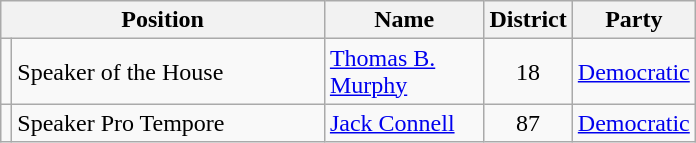<table class="wikitable">
<tr>
<th colspan=2 align=center>Position</th>
<th width="099" align=center>Name</th>
<th align=center>District</th>
<th align=center>Party</th>
</tr>
<tr>
<td></td>
<td width="201">Speaker of the House</td>
<td><a href='#'>Thomas B. Murphy</a></td>
<td align=center>18</td>
<td><a href='#'>Democratic</a></td>
</tr>
<tr>
<td></td>
<td>Speaker Pro Tempore</td>
<td><a href='#'>Jack Connell</a></td>
<td align=center>87</td>
<td><a href='#'>Democratic</a></td>
</tr>
</table>
